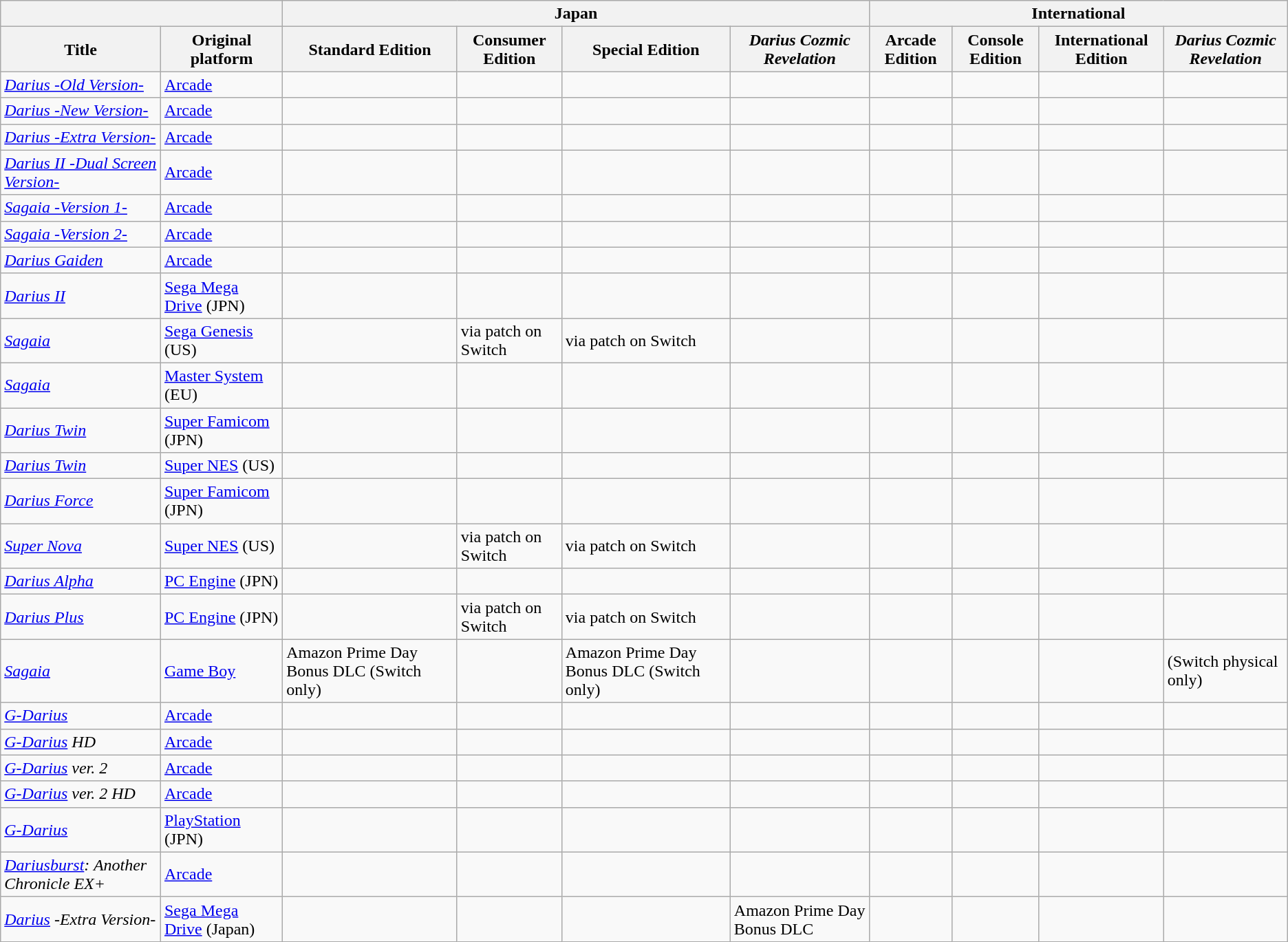<table class="wikitable">
<tr>
<th colspan="2" style="font-weight:bold;"></th>
<th colspan="4" style="font-weight:bold;">Japan</th>
<th colspan="4" style="font-weight:bold;">International</th>
</tr>
<tr>
<th style="font-weight:bold;">Title</th>
<th style="font-weight:bold;">Original platform</th>
<th style="font-weight:bold;">Standard Edition</th>
<th style="font-weight:bold;">Consumer Edition</th>
<th style="font-weight:bold;">Special Edition</th>
<th><em>Darius Cozmic Revelation</em></th>
<th style="font-weight:bold;">Arcade Edition</th>
<th style="font-weight:bold;">Console Edition</th>
<th style="font-weight:bold;">International Edition</th>
<th><em>Darius Cozmic Revelation</em></th>
</tr>
<tr>
<td><em><a href='#'>Darius -Old Version-</a></em></td>
<td><a href='#'>Arcade</a></td>
<td></td>
<td></td>
<td></td>
<td></td>
<td></td>
<td></td>
<td></td>
<td></td>
</tr>
<tr>
<td><em><a href='#'>Darius -New Version-</a></em></td>
<td><a href='#'>Arcade</a></td>
<td></td>
<td></td>
<td></td>
<td></td>
<td></td>
<td></td>
<td></td>
<td></td>
</tr>
<tr>
<td><em><a href='#'>Darius -Extra Version-</a></em></td>
<td><a href='#'>Arcade</a></td>
<td></td>
<td></td>
<td></td>
<td></td>
<td></td>
<td></td>
<td></td>
<td></td>
</tr>
<tr>
<td><em><a href='#'>Darius II -Dual Screen Version-</a></em></td>
<td><a href='#'>Arcade</a></td>
<td></td>
<td></td>
<td></td>
<td></td>
<td></td>
<td></td>
<td></td>
<td></td>
</tr>
<tr>
<td><em><a href='#'>Sagaia -Version 1-</a></em></td>
<td><a href='#'>Arcade</a></td>
<td></td>
<td></td>
<td></td>
<td></td>
<td></td>
<td></td>
<td></td>
<td></td>
</tr>
<tr>
<td><em><a href='#'>Sagaia -Version 2-</a></em></td>
<td><a href='#'>Arcade</a></td>
<td></td>
<td></td>
<td></td>
<td></td>
<td></td>
<td></td>
<td></td>
<td></td>
</tr>
<tr>
<td><em><a href='#'>Darius Gaiden</a></em></td>
<td><a href='#'>Arcade</a></td>
<td></td>
<td></td>
<td></td>
<td></td>
<td></td>
<td></td>
<td></td>
<td></td>
</tr>
<tr>
<td><em><a href='#'>Darius II</a></em></td>
<td><a href='#'>Sega Mega Drive</a> (JPN)</td>
<td></td>
<td></td>
<td></td>
<td></td>
<td></td>
<td></td>
<td></td>
<td></td>
</tr>
<tr>
<td><em><a href='#'>Sagaia</a></em></td>
<td><a href='#'>Sega Genesis</a> (US)</td>
<td></td>
<td> via patch on Switch</td>
<td> via patch on Switch</td>
<td></td>
<td></td>
<td></td>
<td></td>
<td></td>
</tr>
<tr>
<td><em><a href='#'>Sagaia</a></em></td>
<td><a href='#'>Master System</a> (EU)</td>
<td></td>
<td></td>
<td></td>
<td></td>
<td></td>
<td></td>
<td></td>
<td></td>
</tr>
<tr>
<td><em><a href='#'>Darius Twin</a></em></td>
<td><a href='#'>Super Famicom</a> (JPN)</td>
<td></td>
<td></td>
<td></td>
<td></td>
<td></td>
<td></td>
<td></td>
<td></td>
</tr>
<tr>
<td><em><a href='#'>Darius Twin</a></em></td>
<td><a href='#'>Super NES</a> (US)</td>
<td></td>
<td></td>
<td></td>
<td></td>
<td></td>
<td></td>
<td></td>
<td></td>
</tr>
<tr>
<td><em><a href='#'>Darius Force</a></em></td>
<td><a href='#'>Super Famicom</a> (JPN)</td>
<td></td>
<td></td>
<td></td>
<td></td>
<td></td>
<td></td>
<td></td>
<td></td>
</tr>
<tr>
<td><em><a href='#'>Super Nova</a></em></td>
<td><a href='#'>Super NES</a> (US)</td>
<td></td>
<td> via patch on Switch</td>
<td> via patch on Switch</td>
<td></td>
<td></td>
<td></td>
<td></td>
<td></td>
</tr>
<tr>
<td><em><a href='#'>Darius Alpha</a></em></td>
<td><a href='#'>PC Engine</a> (JPN)</td>
<td></td>
<td></td>
<td></td>
<td></td>
<td></td>
<td></td>
<td></td>
<td></td>
</tr>
<tr>
<td><em><a href='#'>Darius Plus</a></em></td>
<td><a href='#'>PC Engine</a> (JPN)</td>
<td></td>
<td> via patch on Switch</td>
<td> via patch on Switch</td>
<td></td>
<td></td>
<td></td>
<td></td>
<td></td>
</tr>
<tr>
<td><em><a href='#'>Sagaia</a></em></td>
<td><a href='#'>Game Boy</a></td>
<td>Amazon Prime Day Bonus DLC (Switch only)</td>
<td></td>
<td>Amazon Prime Day Bonus DLC (Switch only)</td>
<td></td>
<td></td>
<td></td>
<td></td>
<td> (Switch physical only)</td>
</tr>
<tr>
<td><em><a href='#'>G-Darius</a></em></td>
<td><a href='#'>Arcade</a></td>
<td></td>
<td></td>
<td></td>
<td></td>
<td></td>
<td></td>
<td></td>
<td></td>
</tr>
<tr>
<td><em><a href='#'>G-Darius</a> HD</em></td>
<td><a href='#'>Arcade</a></td>
<td></td>
<td></td>
<td></td>
<td></td>
<td></td>
<td></td>
<td></td>
<td></td>
</tr>
<tr>
<td><em><a href='#'>G-Darius</a> ver. 2</em></td>
<td><a href='#'>Arcade</a></td>
<td></td>
<td></td>
<td></td>
<td></td>
<td></td>
<td></td>
<td></td>
<td></td>
</tr>
<tr>
<td><em><a href='#'>G-Darius</a> ver. 2 HD</em></td>
<td><a href='#'>Arcade</a></td>
<td></td>
<td></td>
<td></td>
<td></td>
<td></td>
<td></td>
<td></td>
<td></td>
</tr>
<tr>
<td><em><a href='#'>G-Darius</a></em></td>
<td><a href='#'>PlayStation</a> (JPN)</td>
<td></td>
<td></td>
<td></td>
<td></td>
<td></td>
<td></td>
<td></td>
<td></td>
</tr>
<tr>
<td><em><a href='#'>Dariusburst</a>: Another Chronicle EX+</em></td>
<td><a href='#'>Arcade</a></td>
<td></td>
<td></td>
<td></td>
<td></td>
<td></td>
<td></td>
<td></td>
<td></td>
</tr>
<tr>
<td><em><a href='#'>Darius</a> -Extra Version-</em></td>
<td><a href='#'>Sega Mega Drive</a> (Japan)</td>
<td></td>
<td></td>
<td></td>
<td>Amazon Prime Day Bonus DLC</td>
<td></td>
<td></td>
<td></td>
<td></td>
</tr>
</table>
